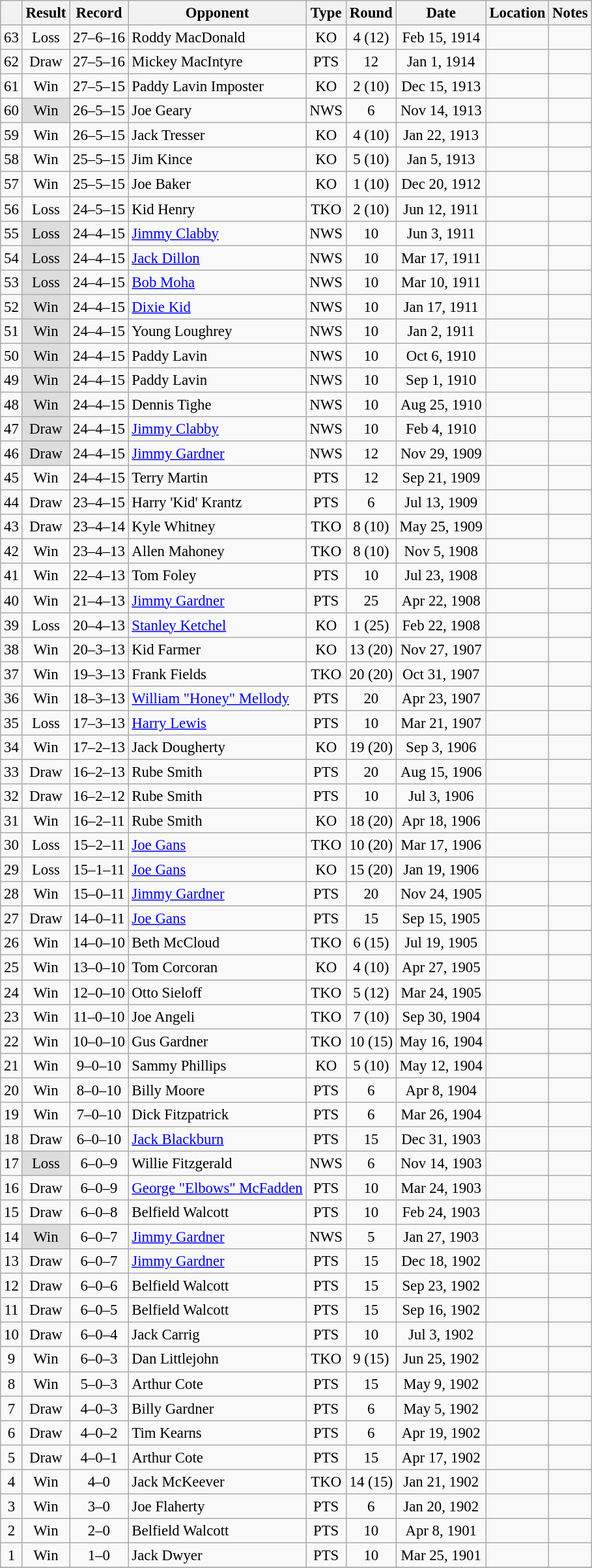<table class="wikitable mw-collapsible mw-collapsed" style="text-align:center; font-size:95%">
<tr>
<th></th>
<th>Result</th>
<th>Record</th>
<th>Opponent</th>
<th>Type</th>
<th>Round</th>
<th>Date</th>
<th>Location</th>
<th>Notes</th>
</tr>
<tr>
<td>63</td>
<td>Loss</td>
<td>27–6–16 </td>
<td style="text-align:left;">Roddy MacDonald</td>
<td>KO</td>
<td>4 (12)</td>
<td>Feb 15, 1914</td>
<td style="text-align:left;"></td>
<td></td>
</tr>
<tr>
<td>62</td>
<td>Draw</td>
<td>27–5–16 </td>
<td style="text-align:left;">Mickey MacIntyre</td>
<td>PTS</td>
<td>12</td>
<td>Jan 1, 1914</td>
<td style="text-align:left;"></td>
<td></td>
</tr>
<tr>
<td>61</td>
<td>Win</td>
<td>27–5–15 </td>
<td style="text-align:left;">Paddy Lavin Imposter</td>
<td>KO</td>
<td>2 (10)</td>
<td>Dec 15, 1913</td>
<td style="text-align:left;"></td>
<td></td>
</tr>
<tr>
<td>60</td>
<td style="background:#DDD">Win</td>
<td>26–5–15 </td>
<td style="text-align:left;">Joe Geary</td>
<td>NWS</td>
<td>6</td>
<td>Nov 14, 1913</td>
<td style="text-align:left;"></td>
<td></td>
</tr>
<tr>
<td>59</td>
<td>Win</td>
<td>26–5–15 </td>
<td style="text-align:left;">Jack Tresser</td>
<td>KO</td>
<td>4 (10)</td>
<td>Jan 22, 1913</td>
<td style="text-align:left;"></td>
<td></td>
</tr>
<tr>
<td>58</td>
<td>Win</td>
<td>25–5–15 </td>
<td style="text-align:left;">Jim Kince</td>
<td>KO</td>
<td>5 (10)</td>
<td>Jan 5, 1913</td>
<td style="text-align:left;"></td>
<td></td>
</tr>
<tr>
<td>57</td>
<td>Win</td>
<td>25–5–15 </td>
<td style="text-align:left;">Joe Baker</td>
<td>KO</td>
<td>1 (10)</td>
<td>Dec 20, 1912</td>
<td style="text-align:left;"></td>
<td></td>
</tr>
<tr>
<td>56</td>
<td>Loss</td>
<td>24–5–15 </td>
<td style="text-align:left;">Kid Henry</td>
<td>TKO</td>
<td>2 (10)</td>
<td>Jun 12, 1911</td>
<td style="text-align:left;"></td>
<td></td>
</tr>
<tr>
<td>55</td>
<td style="background:#DDD">Loss</td>
<td>24–4–15 </td>
<td style="text-align:left;"><a href='#'>Jimmy Clabby</a></td>
<td>NWS</td>
<td>10</td>
<td>Jun 3, 1911</td>
<td style="text-align:left;"></td>
<td></td>
</tr>
<tr>
<td>54</td>
<td style="background:#DDD">Loss</td>
<td>24–4–15 </td>
<td style="text-align:left;"><a href='#'>Jack Dillon</a></td>
<td>NWS</td>
<td>10</td>
<td>Mar 17, 1911</td>
<td style="text-align:left;"></td>
<td></td>
</tr>
<tr>
<td>53</td>
<td style="background:#DDD">Loss</td>
<td>24–4–15 </td>
<td style="text-align:left;"><a href='#'>Bob Moha</a></td>
<td>NWS</td>
<td>10</td>
<td>Mar 10, 1911</td>
<td style="text-align:left;"></td>
<td></td>
</tr>
<tr>
<td>52</td>
<td style="background:#DDD">Win</td>
<td>24–4–15 </td>
<td style="text-align:left;"><a href='#'>Dixie Kid</a></td>
<td>NWS</td>
<td>10</td>
<td>Jan 17, 1911</td>
<td style="text-align:left;"></td>
<td></td>
</tr>
<tr>
<td>51</td>
<td style="background:#DDD">Win</td>
<td>24–4–15 </td>
<td style="text-align:left;">Young Loughrey</td>
<td>NWS</td>
<td>10</td>
<td>Jan 2, 1911</td>
<td style="text-align:left;"></td>
<td></td>
</tr>
<tr>
<td>50</td>
<td style="background:#DDD">Win</td>
<td>24–4–15 </td>
<td style="text-align:left;">Paddy Lavin</td>
<td>NWS</td>
<td>10</td>
<td>Oct 6, 1910</td>
<td style="text-align:left;"></td>
<td></td>
</tr>
<tr>
<td>49</td>
<td style="background:#DDD">Win</td>
<td>24–4–15 </td>
<td style="text-align:left;">Paddy Lavin</td>
<td>NWS</td>
<td>10</td>
<td>Sep 1, 1910</td>
<td style="text-align:left;"></td>
<td></td>
</tr>
<tr>
<td>48</td>
<td style="background:#DDD">Win</td>
<td>24–4–15 </td>
<td style="text-align:left;">Dennis Tighe</td>
<td>NWS</td>
<td>10</td>
<td>Aug 25, 1910</td>
<td style="text-align:left;"></td>
<td></td>
</tr>
<tr>
<td>47</td>
<td style="background:#DDD">Draw</td>
<td>24–4–15 </td>
<td style="text-align:left;"><a href='#'>Jimmy Clabby</a></td>
<td>NWS</td>
<td>10</td>
<td>Feb 4, 1910</td>
<td style="text-align:left;"></td>
<td></td>
</tr>
<tr>
<td>46</td>
<td style="background:#DDD">Draw</td>
<td>24–4–15 </td>
<td style="text-align:left;"><a href='#'>Jimmy Gardner</a></td>
<td>NWS</td>
<td>12</td>
<td>Nov 29, 1909</td>
<td style="text-align:left;"></td>
<td></td>
</tr>
<tr>
<td>45</td>
<td>Win</td>
<td>24–4–15 </td>
<td style="text-align:left;">Terry Martin</td>
<td>PTS</td>
<td>12</td>
<td>Sep 21, 1909</td>
<td style="text-align:left;"></td>
<td></td>
</tr>
<tr>
<td>44</td>
<td>Draw</td>
<td>23–4–15 </td>
<td style="text-align:left;">Harry 'Kid' Krantz</td>
<td>PTS</td>
<td>6</td>
<td>Jul 13, 1909</td>
<td style="text-align:left;"></td>
<td></td>
</tr>
<tr>
<td>43</td>
<td>Draw</td>
<td>23–4–14 </td>
<td style="text-align:left;">Kyle Whitney</td>
<td>TKO</td>
<td>8 (10)</td>
<td>May 25, 1909</td>
<td style="text-align:left;"></td>
<td></td>
</tr>
<tr>
<td>42</td>
<td>Win</td>
<td>23–4–13 </td>
<td style="text-align:left;">Allen Mahoney</td>
<td>TKO</td>
<td>8 (10)</td>
<td>Nov 5, 1908</td>
<td style="text-align:left;"></td>
<td></td>
</tr>
<tr>
<td>41</td>
<td>Win</td>
<td>22–4–13 </td>
<td style="text-align:left;">Tom Foley</td>
<td>PTS</td>
<td>10</td>
<td>Jul 23, 1908</td>
<td style="text-align:left;"></td>
<td></td>
</tr>
<tr>
<td>40</td>
<td>Win</td>
<td>21–4–13 </td>
<td style="text-align:left;"><a href='#'>Jimmy Gardner</a></td>
<td>PTS</td>
<td>25</td>
<td>Apr 22, 1908</td>
<td style="text-align:left;"></td>
<td style="text-align:left;"></td>
</tr>
<tr>
<td>39</td>
<td>Loss</td>
<td>20–4–13 </td>
<td style="text-align:left;"><a href='#'>Stanley Ketchel</a></td>
<td>KO</td>
<td>1 (25)</td>
<td>Feb 22, 1908</td>
<td style="text-align:left;"></td>
<td style="text-align:left;"></td>
</tr>
<tr>
<td>38</td>
<td>Win</td>
<td>20–3–13 </td>
<td style="text-align:left;">Kid Farmer</td>
<td>KO</td>
<td>13 (20)</td>
<td>Nov 27, 1907</td>
<td style="text-align:left;"></td>
<td style="text-align:left;"></td>
</tr>
<tr>
<td>37</td>
<td>Win</td>
<td>19–3–13 </td>
<td style="text-align:left;">Frank Fields</td>
<td>TKO</td>
<td>20 (20)</td>
<td>Oct 31, 1907</td>
<td style="text-align:left;"></td>
<td></td>
</tr>
<tr>
<td>36</td>
<td>Win</td>
<td>18–3–13 </td>
<td style="text-align:left;"><a href='#'>William "Honey" Mellody</a></td>
<td>PTS</td>
<td>20</td>
<td>Apr 23, 1907</td>
<td style="text-align:left;"></td>
<td style="text-align:left;"></td>
</tr>
<tr>
<td>35</td>
<td>Loss</td>
<td>17–3–13 </td>
<td style="text-align:left;"><a href='#'>Harry Lewis</a></td>
<td>PTS</td>
<td>10</td>
<td>Mar 21, 1907</td>
<td style="text-align:left;"></td>
<td></td>
</tr>
<tr>
<td>34</td>
<td>Win</td>
<td>17–2–13 </td>
<td style="text-align:left;">Jack Dougherty</td>
<td>KO</td>
<td>19 (20)</td>
<td>Sep 3, 1906</td>
<td style="text-align:left;"></td>
<td></td>
</tr>
<tr>
<td>33</td>
<td>Draw</td>
<td>16–2–13 </td>
<td style="text-align:left;">Rube Smith</td>
<td>PTS</td>
<td>20</td>
<td>Aug 15, 1906</td>
<td style="text-align:left;"></td>
<td></td>
</tr>
<tr>
<td>32</td>
<td>Draw</td>
<td>16–2–12 </td>
<td style="text-align:left;">Rube Smith</td>
<td>PTS</td>
<td>10</td>
<td>Jul 3, 1906</td>
<td style="text-align:left;"></td>
<td></td>
</tr>
<tr>
<td>31</td>
<td>Win</td>
<td>16–2–11 </td>
<td style="text-align:left;">Rube Smith</td>
<td>KO</td>
<td>18 (20)</td>
<td>Apr 18, 1906</td>
<td style="text-align:left;"></td>
<td></td>
</tr>
<tr>
<td>30</td>
<td>Loss</td>
<td>15–2–11 </td>
<td style="text-align:left;"><a href='#'>Joe Gans</a></td>
<td>TKO</td>
<td>10 (20)</td>
<td>Mar 17, 1906</td>
<td style="text-align:left;"></td>
<td style="text-align:left;"></td>
</tr>
<tr>
<td>29</td>
<td>Loss</td>
<td>15–1–11 </td>
<td style="text-align:left;"><a href='#'>Joe Gans</a></td>
<td>KO</td>
<td>15 (20)</td>
<td>Jan 19, 1906</td>
<td style="text-align:left;"></td>
<td style="text-align:left;"></td>
</tr>
<tr>
<td>28</td>
<td>Win</td>
<td>15–0–11 </td>
<td style="text-align:left;"><a href='#'>Jimmy Gardner</a></td>
<td>PTS</td>
<td>20</td>
<td>Nov 24, 1905</td>
<td style="text-align:left;"></td>
<td></td>
</tr>
<tr>
<td>27</td>
<td>Draw</td>
<td>14–0–11 </td>
<td style="text-align:left;"><a href='#'>Joe Gans</a></td>
<td>PTS</td>
<td>15</td>
<td>Sep 15, 1905</td>
<td style="text-align:left;"></td>
<td style="text-align:left;"></td>
</tr>
<tr>
<td>26</td>
<td>Win</td>
<td>14–0–10 </td>
<td style="text-align:left;">Beth McCloud</td>
<td>TKO</td>
<td>6 (15)</td>
<td>Jul 19, 1905</td>
<td style="text-align:left;"></td>
<td></td>
</tr>
<tr>
<td>25</td>
<td>Win</td>
<td>13–0–10 </td>
<td style="text-align:left;">Tom Corcoran</td>
<td>KO</td>
<td>4 (10)</td>
<td>Apr 27, 1905</td>
<td style="text-align:left;"></td>
<td></td>
</tr>
<tr>
<td>24</td>
<td>Win</td>
<td>12–0–10 </td>
<td style="text-align:left;">Otto Sieloff</td>
<td>TKO</td>
<td>5 (12)</td>
<td>Mar 24, 1905</td>
<td style="text-align:left;"></td>
<td></td>
</tr>
<tr>
<td>23</td>
<td>Win</td>
<td>11–0–10 </td>
<td style="text-align:left;">Joe Angeli</td>
<td>TKO</td>
<td>7 (10)</td>
<td>Sep 30, 1904</td>
<td style="text-align:left;"></td>
<td></td>
</tr>
<tr>
<td>22</td>
<td>Win</td>
<td>10–0–10 </td>
<td style="text-align:left;">Gus Gardner</td>
<td>TKO</td>
<td>10 (15)</td>
<td>May 16, 1904</td>
<td style="text-align:left;"></td>
<td></td>
</tr>
<tr>
<td>21</td>
<td>Win</td>
<td>9–0–10 </td>
<td style="text-align:left;">Sammy Phillips</td>
<td>KO</td>
<td>5 (10)</td>
<td>May 12, 1904</td>
<td style="text-align:left;"></td>
<td></td>
</tr>
<tr>
<td>20</td>
<td>Win</td>
<td>8–0–10 </td>
<td style="text-align:left;">Billy Moore</td>
<td>PTS</td>
<td>6</td>
<td>Apr 8, 1904</td>
<td style="text-align:left;"></td>
<td></td>
</tr>
<tr>
<td>19</td>
<td>Win</td>
<td>7–0–10 </td>
<td style="text-align:left;">Dick Fitzpatrick</td>
<td>PTS</td>
<td>6</td>
<td>Mar 26, 1904</td>
<td style="text-align:left;"></td>
<td></td>
</tr>
<tr>
<td>18</td>
<td>Draw</td>
<td>6–0–10 </td>
<td style="text-align:left;"><a href='#'>Jack Blackburn</a></td>
<td>PTS</td>
<td>15</td>
<td>Dec 31, 1903</td>
<td style="text-align:left;"></td>
<td></td>
</tr>
<tr>
<td>17</td>
<td style="background:#DDD">Loss</td>
<td>6–0–9 </td>
<td style="text-align:left;">Willie Fitzgerald</td>
<td>NWS</td>
<td>6</td>
<td>Nov 14, 1903</td>
<td style="text-align:left;"></td>
<td></td>
</tr>
<tr>
<td>16</td>
<td>Draw</td>
<td>6–0–9 </td>
<td style="text-align:left;"><a href='#'>George "Elbows" McFadden</a></td>
<td>PTS</td>
<td>10</td>
<td>Mar 24, 1903</td>
<td style="text-align:left;"></td>
<td style="text-align:left;"></td>
</tr>
<tr>
<td>15</td>
<td>Draw</td>
<td>6–0–8 </td>
<td style="text-align:left;">Belfield Walcott</td>
<td>PTS</td>
<td>10</td>
<td>Feb 24, 1903</td>
<td style="text-align:left;"></td>
<td style="text-align:left;"></td>
</tr>
<tr>
<td>14</td>
<td style="background:#DDD">Win</td>
<td>6–0–7 </td>
<td style="text-align:left;"><a href='#'>Jimmy Gardner</a></td>
<td>NWS</td>
<td>5</td>
<td>Jan 27, 1903</td>
<td style="text-align:left;"></td>
<td></td>
</tr>
<tr>
<td>13</td>
<td>Draw</td>
<td>6–0–7</td>
<td style="text-align:left;"><a href='#'>Jimmy Gardner</a></td>
<td>PTS</td>
<td>15</td>
<td>Dec 18, 1902</td>
<td style="text-align:left;"></td>
<td></td>
</tr>
<tr>
<td>12</td>
<td>Draw</td>
<td>6–0–6</td>
<td style="text-align:left;">Belfield Walcott</td>
<td>PTS</td>
<td>15</td>
<td>Sep 23, 1902</td>
<td style="text-align:left;"></td>
<td></td>
</tr>
<tr>
<td>11</td>
<td>Draw</td>
<td>6–0–5</td>
<td style="text-align:left;">Belfield Walcott</td>
<td>PTS</td>
<td>15</td>
<td>Sep 16, 1902</td>
<td style="text-align:left;"></td>
<td></td>
</tr>
<tr>
<td>10</td>
<td>Draw</td>
<td>6–0–4</td>
<td style="text-align:left;">Jack Carrig</td>
<td>PTS</td>
<td>10</td>
<td>Jul 3, 1902</td>
<td style="text-align:left;"></td>
<td></td>
</tr>
<tr>
<td>9</td>
<td>Win</td>
<td>6–0–3</td>
<td style="text-align:left;">Dan Littlejohn</td>
<td>TKO</td>
<td>9 (15)</td>
<td>Jun 25, 1902</td>
<td style="text-align:left;"></td>
<td></td>
</tr>
<tr>
<td>8</td>
<td>Win</td>
<td>5–0–3</td>
<td style="text-align:left;">Arthur Cote</td>
<td>PTS</td>
<td>15</td>
<td>May 9, 1902</td>
<td style="text-align:left;"></td>
<td></td>
</tr>
<tr>
<td>7</td>
<td>Draw</td>
<td>4–0–3</td>
<td style="text-align:left;">Billy Gardner</td>
<td>PTS</td>
<td>6</td>
<td>May 5, 1902</td>
<td style="text-align:left;"></td>
<td></td>
</tr>
<tr>
<td>6</td>
<td>Draw</td>
<td>4–0–2</td>
<td style="text-align:left;">Tim Kearns</td>
<td>PTS</td>
<td>6</td>
<td>Apr 19, 1902</td>
<td style="text-align:left;"></td>
<td></td>
</tr>
<tr>
<td>5</td>
<td>Draw</td>
<td>4–0–1</td>
<td style="text-align:left;">Arthur Cote</td>
<td>PTS</td>
<td>15</td>
<td>Apr 17, 1902</td>
<td style="text-align:left;"></td>
<td></td>
</tr>
<tr>
<td>4</td>
<td>Win</td>
<td>4–0</td>
<td style="text-align:left;">Jack McKeever</td>
<td>TKO</td>
<td>14 (15)</td>
<td>Jan 21, 1902</td>
<td style="text-align:left;"></td>
<td></td>
</tr>
<tr>
<td>3</td>
<td>Win</td>
<td>3–0</td>
<td style="text-align:left;">Joe Flaherty</td>
<td>PTS</td>
<td>6</td>
<td>Jan 20, 1902</td>
<td style="text-align:left;"></td>
<td></td>
</tr>
<tr>
<td>2</td>
<td>Win</td>
<td>2–0</td>
<td style="text-align:left;">Belfield Walcott</td>
<td>PTS</td>
<td>10</td>
<td>Apr 8, 1901</td>
<td style="text-align:left;"></td>
<td></td>
</tr>
<tr>
<td>1</td>
<td>Win</td>
<td>1–0</td>
<td style="text-align:left;">Jack Dwyer</td>
<td>PTS</td>
<td>10</td>
<td>Mar 25, 1901</td>
<td style="text-align:left;"></td>
<td></td>
</tr>
<tr>
</tr>
</table>
